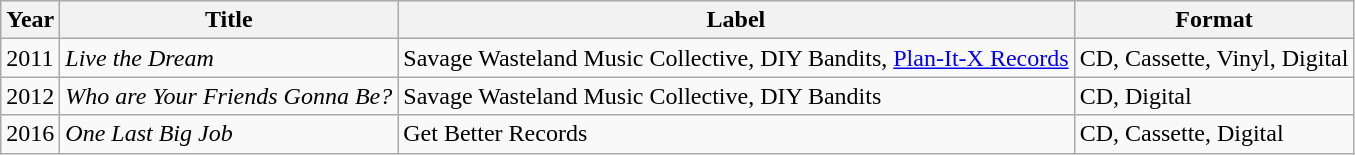<table class="wikitable">
<tr>
<th>Year</th>
<th>Title</th>
<th>Label</th>
<th>Format</th>
</tr>
<tr>
<td>2011</td>
<td><em>Live the Dream</em></td>
<td>Savage Wasteland Music Collective, DIY Bandits, <a href='#'>Plan-It-X Records</a></td>
<td>CD, Cassette, Vinyl, Digital</td>
</tr>
<tr>
<td>2012</td>
<td><em>Who are Your Friends Gonna Be?</em></td>
<td>Savage Wasteland Music Collective, DIY Bandits</td>
<td>CD, Digital</td>
</tr>
<tr>
<td>2016</td>
<td><em>One Last Big Job</em></td>
<td>Get Better Records</td>
<td>CD, Cassette, Digital</td>
</tr>
</table>
